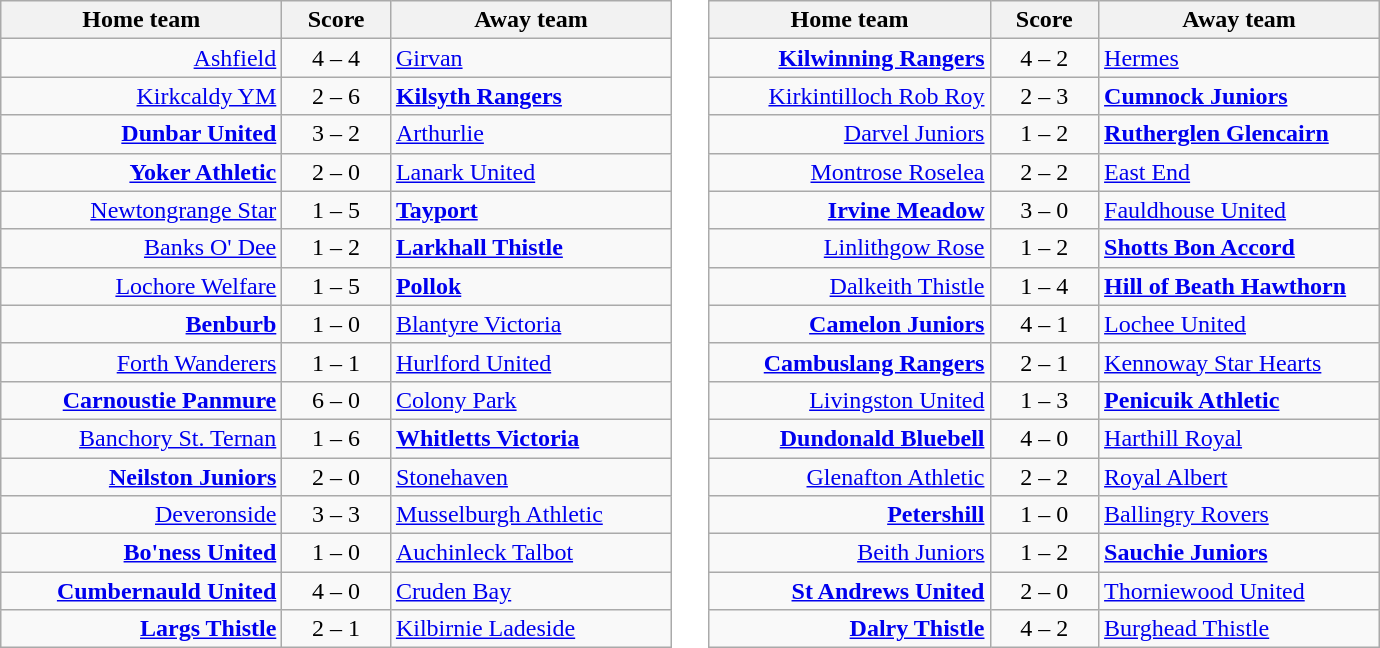<table border=0 cellpadding=4 cellspacing=0>
<tr>
<td valign="top"><br><table class="wikitable" style="border-collapse: collapse;">
<tr>
<th align="right" width="180">Home team</th>
<th align="center" width="65"> Score </th>
<th align="left" width="180">Away team</th>
</tr>
<tr>
<td style="text-align: right;"><a href='#'>Ashfield</a></td>
<td style="text-align: center;">4 – 4</td>
<td style="text-align: left;"><a href='#'>Girvan</a></td>
</tr>
<tr>
<td style="text-align: right;"><a href='#'>Kirkcaldy YM</a></td>
<td style="text-align: center;">2 – 6</td>
<td style="text-align: left;"><strong><a href='#'>Kilsyth Rangers</a></strong></td>
</tr>
<tr>
<td style="text-align: right;"><strong><a href='#'>Dunbar United</a></strong></td>
<td style="text-align: center;">3 – 2</td>
<td style="text-align: left;"><a href='#'>Arthurlie</a></td>
</tr>
<tr>
<td style="text-align: right;"><strong><a href='#'>Yoker Athletic</a></strong></td>
<td style="text-align: center;">2 – 0</td>
<td style="text-align: left;"><a href='#'>Lanark United</a></td>
</tr>
<tr>
<td style="text-align: right;"><a href='#'>Newtongrange Star</a></td>
<td style="text-align: center;">1 – 5</td>
<td style="text-align: left;"><strong><a href='#'>Tayport</a></strong></td>
</tr>
<tr>
<td style="text-align: right;"><a href='#'>Banks O' Dee</a></td>
<td style="text-align: center;">1 – 2</td>
<td style="text-align: left;"><strong><a href='#'>Larkhall Thistle</a></strong></td>
</tr>
<tr>
<td style="text-align: right;"><a href='#'>Lochore Welfare</a></td>
<td style="text-align: center;">1 – 5</td>
<td style="text-align: left;"><strong><a href='#'>Pollok</a></strong></td>
</tr>
<tr>
<td style="text-align: right;"><strong><a href='#'>Benburb</a></strong></td>
<td style="text-align: center;">1 – 0</td>
<td style="text-align: left;"><a href='#'>Blantyre Victoria</a></td>
</tr>
<tr>
<td style="text-align: right;"><a href='#'>Forth Wanderers</a></td>
<td style="text-align: center;">1 – 1</td>
<td style="text-align: left;"><a href='#'>Hurlford United</a></td>
</tr>
<tr>
<td style="text-align: right;"><strong><a href='#'>Carnoustie Panmure</a></strong></td>
<td style="text-align: center;">6 – 0</td>
<td style="text-align: left;"><a href='#'>Colony Park</a></td>
</tr>
<tr>
<td style="text-align: right;"><a href='#'>Banchory St. Ternan</a></td>
<td style="text-align: center;">1 – 6</td>
<td style="text-align: left;"><strong><a href='#'>Whitletts Victoria</a></strong></td>
</tr>
<tr>
<td style="text-align: right;"><strong><a href='#'>Neilston Juniors</a></strong></td>
<td style="text-align: center;">2 – 0</td>
<td style="text-align: left;"><a href='#'>Stonehaven</a></td>
</tr>
<tr>
<td style="text-align: right;"><a href='#'>Deveronside</a></td>
<td style="text-align: center;">3 – 3</td>
<td style="text-align: left;"><a href='#'>Musselburgh Athletic</a></td>
</tr>
<tr>
<td style="text-align: right;"><strong><a href='#'>Bo'ness United</a></strong></td>
<td style="text-align: center;">1 – 0</td>
<td style="text-align: left;"><a href='#'>Auchinleck Talbot</a></td>
</tr>
<tr>
<td style="text-align: right;"><strong><a href='#'>Cumbernauld United</a></strong></td>
<td style="text-align: center;">4 – 0</td>
<td style="text-align: left;"><a href='#'>Cruden Bay</a></td>
</tr>
<tr>
<td style="text-align: right;"><strong><a href='#'>Largs Thistle</a></strong></td>
<td style="text-align: center;">2 – 1</td>
<td style="text-align: left;"><a href='#'>Kilbirnie Ladeside</a></td>
</tr>
</table>
</td>
<td valign="top"><br><table class="wikitable">
<tr>
<th align="right" width="180">Home team</th>
<th align="center" width="65"> Score </th>
<th align="left" width="180">Away team</th>
</tr>
<tr>
<td style="text-align: right;"><strong><a href='#'>Kilwinning Rangers</a></strong></td>
<td style="text-align: center;">4 – 2</td>
<td style="text-align: left;"><a href='#'>Hermes</a></td>
</tr>
<tr>
<td style="text-align: right;"><a href='#'>Kirkintilloch Rob Roy</a></td>
<td style="text-align: center;">2 – 3</td>
<td style="text-align: left;"><strong><a href='#'>Cumnock Juniors</a></strong></td>
</tr>
<tr>
<td style="text-align: right;"><a href='#'>Darvel Juniors</a></td>
<td style="text-align: center;">1 – 2</td>
<td style="text-align: left;"><strong><a href='#'>Rutherglen Glencairn</a></strong></td>
</tr>
<tr>
<td style="text-align: right;"><a href='#'>Montrose Roselea</a></td>
<td style="text-align: center;">2 – 2</td>
<td style="text-align: left;"><a href='#'>East End</a></td>
</tr>
<tr>
<td style="text-align: right;"><strong><a href='#'>Irvine Meadow</a></strong></td>
<td style="text-align: center;">3 – 0</td>
<td style="text-align: left;"><a href='#'>Fauldhouse United</a></td>
</tr>
<tr>
<td style="text-align: right;"><a href='#'>Linlithgow Rose</a></td>
<td style="text-align: center;">1 – 2</td>
<td style="text-align: left;"><strong><a href='#'>Shotts Bon Accord</a></strong></td>
</tr>
<tr>
<td style="text-align: right;"><a href='#'>Dalkeith Thistle</a></td>
<td style="text-align: center;">1 – 4</td>
<td style="text-align: left;"><strong><a href='#'>Hill of Beath Hawthorn</a></strong></td>
</tr>
<tr>
<td style="text-align: right;"><strong><a href='#'>Camelon Juniors</a></strong></td>
<td style="text-align: center;">4 – 1</td>
<td style="text-align: left;"><a href='#'>Lochee United</a></td>
</tr>
<tr>
<td style="text-align: right;"><strong><a href='#'>Cambuslang Rangers</a></strong></td>
<td style="text-align: center;">2 – 1</td>
<td style="text-align: left;"><a href='#'>Kennoway Star Hearts</a></td>
</tr>
<tr>
<td style="text-align: right;"><a href='#'>Livingston United</a></td>
<td style="text-align: center;">1 – 3</td>
<td style="text-align: left;"><strong><a href='#'>Penicuik Athletic</a></strong></td>
</tr>
<tr>
<td style="text-align: right;"><strong><a href='#'>Dundonald Bluebell</a></strong></td>
<td style="text-align: center;">4 – 0</td>
<td style="text-align: left;"><a href='#'>Harthill Royal</a></td>
</tr>
<tr>
<td style="text-align: right;"><a href='#'>Glenafton Athletic</a></td>
<td style="text-align: center;">2 – 2</td>
<td style="text-align: left;"><a href='#'>Royal Albert</a></td>
</tr>
<tr>
<td style="text-align: right;"><strong><a href='#'>Petershill</a></strong></td>
<td style="text-align: center;">1 – 0</td>
<td style="text-align: left;"><a href='#'>Ballingry Rovers</a></td>
</tr>
<tr>
<td style="text-align: right;"><a href='#'>Beith Juniors</a></td>
<td style="text-align: center;">1 – 2</td>
<td style="text-align: left;"><strong><a href='#'>Sauchie Juniors</a></strong></td>
</tr>
<tr>
<td style="text-align: right;"><strong><a href='#'>St Andrews United</a></strong></td>
<td style="text-align: center;">2 – 0</td>
<td style="text-align: left;"><a href='#'>Thorniewood United</a></td>
</tr>
<tr>
<td style="text-align: right;"><strong><a href='#'>Dalry Thistle</a></strong></td>
<td style="text-align: center;">4 – 2</td>
<td style="text-align: left;"><a href='#'>Burghead Thistle</a></td>
</tr>
</table>
</td>
</tr>
</table>
